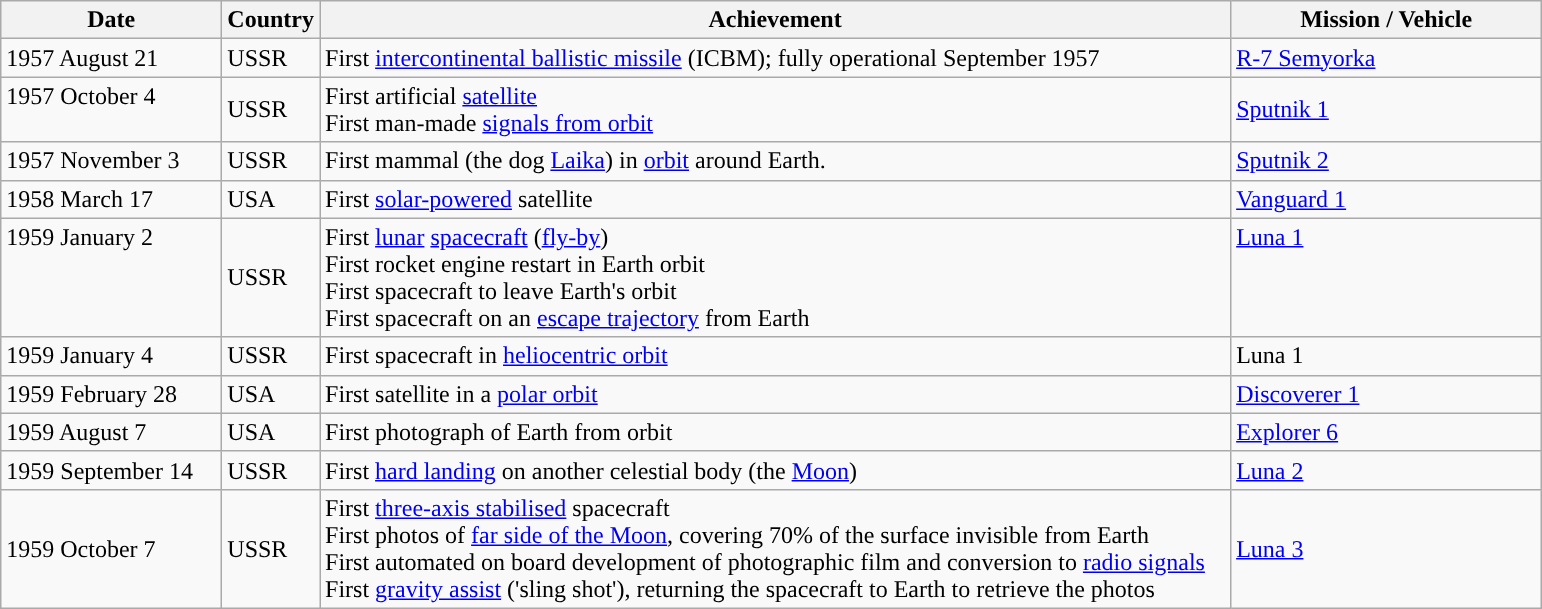<table class="wikitable">
<tr>
<th width="140">Date</th>
<th width="10">Country</th>
<th width="600">Achievement</th>
<th width="200">Mission / Vehicle</th>
</tr>
<tr>
<td>1957 August 21</td>
<td> USSR</td>
<td>First <a href='#'>intercontinental ballistic missile</a> (ICBM); fully operational September 1957</td>
<td><a href='#'>R-7 Semyorka</a></td>
</tr>
<tr>
<td valign=top>1957 October 4</td>
<td> USSR</td>
<td>First artificial <a href='#'>satellite</a> <br>First man-made <a href='#'>signals from orbit</a></td>
<td><a href='#'>Sputnik 1</a></td>
</tr>
<tr>
<td>1957 November 3</td>
<td> USSR</td>
<td>First mammal (the dog <a href='#'>Laika</a>) in <a href='#'>orbit</a> around Earth.</td>
<td><a href='#'>Sputnik 2</a></td>
</tr>
<tr>
<td>1958 March 17</td>
<td> USA</td>
<td>First <a href='#'>solar-powered</a> satellite</td>
<td><a href='#'>Vanguard 1</a></td>
</tr>
<tr>
<td valign=top>1959 January 2</td>
<td> USSR</td>
<td>First <a href='#'>lunar</a> <a href='#'>spacecraft</a> (<a href='#'>fly-by</a>)<br>First rocket engine restart in Earth orbit<br>First spacecraft to leave Earth's orbit<br>First spacecraft on an <a href='#'>escape trajectory</a> from Earth<br></td>
<td valign=top><a href='#'>Luna 1</a></td>
</tr>
<tr>
<td>1959 January 4</td>
<td> USSR</td>
<td>First spacecraft in <a href='#'>heliocentric orbit</a></td>
<td>Luna 1</td>
</tr>
<tr>
<td>1959 February 28</td>
<td> USA</td>
<td>First satellite in a <a href='#'>polar orbit</a></td>
<td><a href='#'>Discoverer 1</a></td>
</tr>
<tr>
<td>1959 August 7</td>
<td> USA</td>
<td>First photograph of Earth from orbit</td>
<td><a href='#'>Explorer 6</a></td>
</tr>
<tr>
<td>1959 September 14</td>
<td> USSR</td>
<td>First <a href='#'>hard landing</a> on another celestial body (the <a href='#'>Moon</a>)</td>
<td><a href='#'>Luna 2</a></td>
</tr>
<tr>
<td>1959 October 7</td>
<td> USSR</td>
<td>First <a href='#'>three-axis stabilised</a> spacecraft<br>First photos of <a href='#'>far side of the Moon</a>, covering 70% of the surface invisible from Earth<br>First automated on board development of photographic film and conversion to <a href='#'>radio signals</a><br>First <a href='#'>gravity assist</a> ('sling shot'), returning the spacecraft to Earth to retrieve the photos</td>
<td><a href='#'>Luna 3</a></td>
</tr>
</table>
